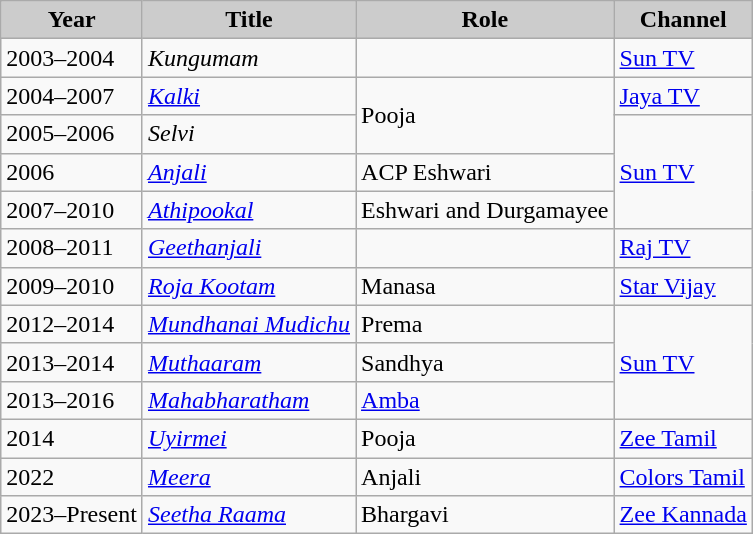<table class="wikitable">
<tr>
<th style="background:#ccc;">Year</th>
<th style="background:#ccc;">Title</th>
<th style="background:#ccc;">Role</th>
<th style="background:#ccc;">Channel</th>
</tr>
<tr>
<td>2003–2004</td>
<td><em>Kungumam</em></td>
<td></td>
<td><a href='#'>Sun TV</a></td>
</tr>
<tr>
<td>2004–2007</td>
<td><em><a href='#'>Kalki</a></em></td>
<td rowspan="2">Pooja</td>
<td><a href='#'>Jaya TV</a></td>
</tr>
<tr>
<td>2005–2006</td>
<td><em>Selvi</em></td>
<td rowspan="3"><a href='#'>Sun TV</a></td>
</tr>
<tr>
<td>2006</td>
<td><em><a href='#'>Anjali</a></em></td>
<td>ACP Eshwari</td>
</tr>
<tr>
<td>2007–2010</td>
<td><em><a href='#'>Athipookal</a></em></td>
<td>Eshwari and Durgamayee</td>
</tr>
<tr>
<td>2008–2011</td>
<td><em><a href='#'>Geethanjali</a></em></td>
<td></td>
<td><a href='#'>Raj TV</a></td>
</tr>
<tr>
<td>2009–2010</td>
<td><em><a href='#'>Roja Kootam</a></em></td>
<td>Manasa</td>
<td><a href='#'>Star Vijay</a></td>
</tr>
<tr>
<td>2012–2014</td>
<td><em><a href='#'>Mundhanai Mudichu</a></em></td>
<td>Prema</td>
<td rowspan="3"><a href='#'>Sun TV</a></td>
</tr>
<tr>
<td>2013–2014</td>
<td><em><a href='#'>Muthaaram</a></em></td>
<td>Sandhya</td>
</tr>
<tr>
<td>2013–2016</td>
<td><em><a href='#'>Mahabharatham</a></em></td>
<td><a href='#'>Amba</a></td>
</tr>
<tr>
<td>2014</td>
<td><em><a href='#'>Uyirmei</a></em></td>
<td>Pooja</td>
<td><a href='#'>Zee Tamil</a></td>
</tr>
<tr>
<td>2022</td>
<td><em><a href='#'>Meera</a></em></td>
<td>Anjali</td>
<td><a href='#'>Colors Tamil</a></td>
</tr>
<tr>
<td>2023–Present</td>
<td><em><a href='#'>Seetha Raama</a></em></td>
<td>Bhargavi</td>
<td><a href='#'>Zee Kannada</a></td>
</tr>
</table>
